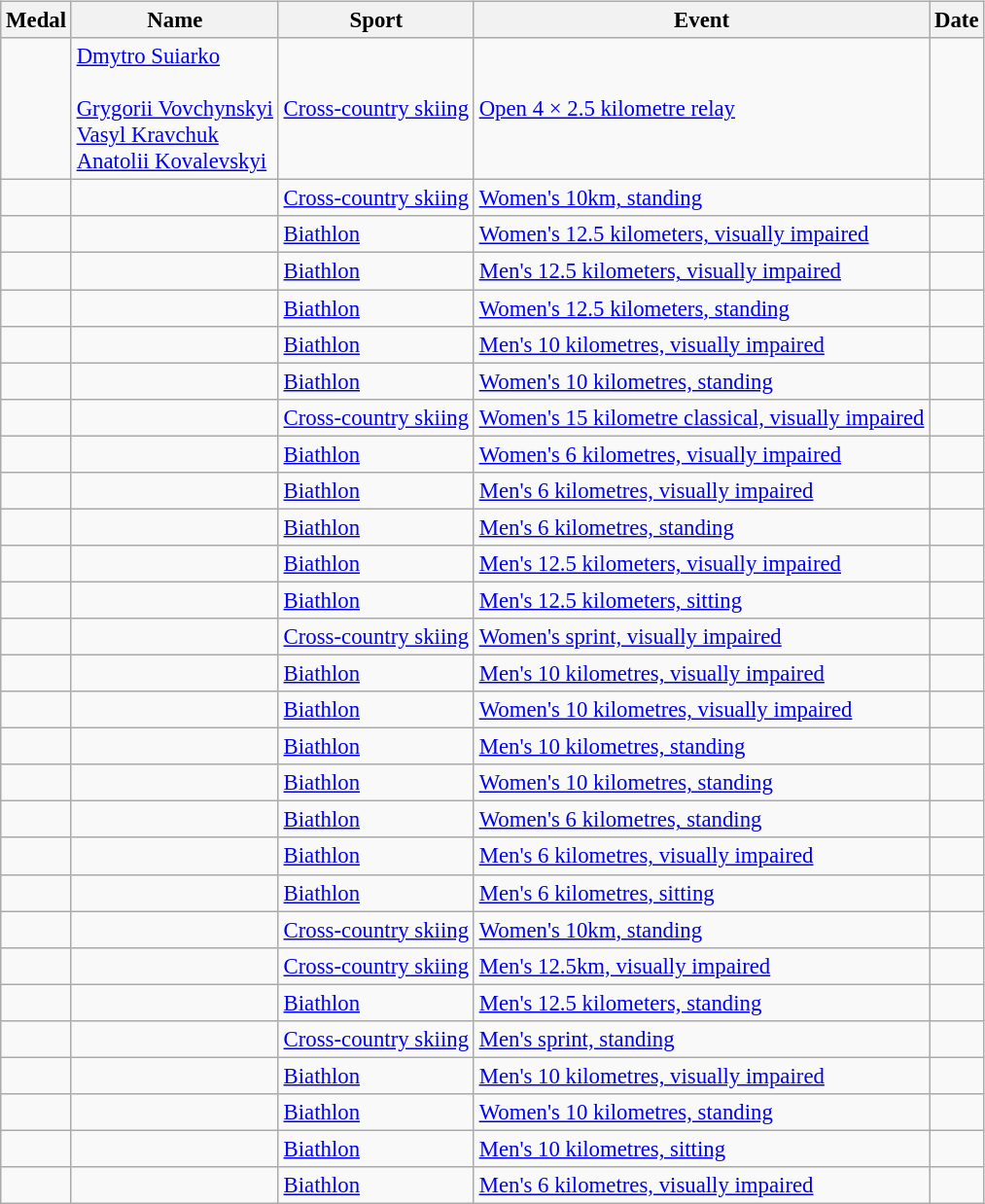<table class="wikitable sortable" style="font-size:95%; float:left">
<tr>
<th>Medal</th>
<th>Name</th>
<th>Sport</th>
<th>Event</th>
<th>Date</th>
</tr>
<tr>
<td></td>
<td><a href='#'>Dmytro Suiarko</a><br><br><a href='#'>Grygorii Vovchynskyi</a><br><a href='#'>Vasyl Kravchuk</a><br><a href='#'>Anatolii Kovalevskyi</a><br></td>
<td><a href='#'>Cross-country skiing</a></td>
<td><a href='#'>Open 4 × 2.5 kilometre relay</a></td>
<td></td>
</tr>
<tr>
<td></td>
<td></td>
<td><a href='#'>Cross-country skiing</a></td>
<td><a href='#'>Women's 10km, standing</a></td>
<td></td>
</tr>
<tr>
<td></td>
<td><br></td>
<td><a href='#'>Biathlon</a></td>
<td><a href='#'>Women's 12.5 kilometers, visually impaired</a></td>
<td></td>
</tr>
<tr>
<td></td>
<td><br></td>
<td><a href='#'>Biathlon</a></td>
<td><a href='#'>Men's 12.5 kilometers, visually impaired</a></td>
<td></td>
</tr>
<tr>
<td></td>
<td></td>
<td><a href='#'>Biathlon</a></td>
<td><a href='#'>Women's 12.5 kilometers, standing</a></td>
<td></td>
</tr>
<tr>
<td></td>
<td><br></td>
<td><a href='#'>Biathlon</a></td>
<td><a href='#'>Men's 10 kilometres, visually impaired</a></td>
<td></td>
</tr>
<tr>
<td></td>
<td></td>
<td><a href='#'>Biathlon</a></td>
<td><a href='#'>Women's 10 kilometres, standing</a></td>
<td></td>
</tr>
<tr>
<td></td>
<td><br></td>
<td><a href='#'>Cross-country skiing</a></td>
<td><a href='#'>Women's 15 kilometre classical, visually impaired</a></td>
<td></td>
</tr>
<tr>
<td></td>
<td><br></td>
<td><a href='#'>Biathlon</a></td>
<td><a href='#'>Women's 6 kilometres, visually impaired</a></td>
<td></td>
</tr>
<tr>
<td></td>
<td><br></td>
<td><a href='#'>Biathlon</a></td>
<td><a href='#'>Men's 6 kilometres, visually impaired</a></td>
<td></td>
</tr>
<tr>
<td></td>
<td></td>
<td><a href='#'>Biathlon</a></td>
<td><a href='#'>Men's 6 kilometres, standing</a></td>
<td></td>
</tr>
<tr>
<td></td>
<td><br></td>
<td><a href='#'>Biathlon</a></td>
<td><a href='#'>Men's 12.5 kilometers, visually impaired</a></td>
<td></td>
</tr>
<tr>
<td></td>
<td></td>
<td><a href='#'>Biathlon</a></td>
<td><a href='#'>Men's 12.5 kilometers, sitting</a></td>
<td></td>
</tr>
<tr>
<td></td>
<td><br></td>
<td><a href='#'>Cross-country skiing</a></td>
<td><a href='#'>Women's sprint, visually impaired</a></td>
<td></td>
</tr>
<tr>
<td></td>
<td><br></td>
<td><a href='#'>Biathlon</a></td>
<td><a href='#'>Men's 10 kilometres, visually impaired</a></td>
<td></td>
</tr>
<tr>
<td></td>
<td><br></td>
<td><a href='#'>Biathlon</a></td>
<td><a href='#'>Women's 10 kilometres, visually impaired</a></td>
<td></td>
</tr>
<tr>
<td></td>
<td></td>
<td><a href='#'>Biathlon</a></td>
<td><a href='#'>Men's 10 kilometres, standing</a></td>
<td></td>
</tr>
<tr>
<td></td>
<td></td>
<td><a href='#'>Biathlon</a></td>
<td><a href='#'>Women's 10 kilometres, standing</a></td>
<td></td>
</tr>
<tr>
<td></td>
<td></td>
<td><a href='#'>Biathlon</a></td>
<td><a href='#'>Women's 6 kilometres, standing</a></td>
<td></td>
</tr>
<tr>
<td></td>
<td><br></td>
<td><a href='#'>Biathlon</a></td>
<td><a href='#'>Men's 6 kilometres, visually impaired</a></td>
<td></td>
</tr>
<tr>
<td></td>
<td></td>
<td><a href='#'>Biathlon</a></td>
<td><a href='#'>Men's 6 kilometres, sitting</a></td>
<td></td>
</tr>
<tr>
<td></td>
<td></td>
<td><a href='#'>Cross-country skiing</a></td>
<td><a href='#'>Women's 10km, standing</a></td>
<td></td>
</tr>
<tr>
<td></td>
<td><br></td>
<td><a href='#'>Cross-country skiing</a></td>
<td><a href='#'>Men's 12.5km, visually impaired</a></td>
<td></td>
</tr>
<tr>
<td></td>
<td></td>
<td><a href='#'>Biathlon</a></td>
<td><a href='#'>Men's 12.5 kilometers, standing</a></td>
<td></td>
</tr>
<tr>
<td></td>
<td></td>
<td><a href='#'>Cross-country skiing</a></td>
<td><a href='#'>Men's sprint, standing</a></td>
<td></td>
</tr>
<tr>
<td></td>
<td><br></td>
<td><a href='#'>Biathlon</a></td>
<td><a href='#'>Men's 10 kilometres, visually impaired</a></td>
<td></td>
</tr>
<tr>
<td></td>
<td></td>
<td><a href='#'>Biathlon</a></td>
<td><a href='#'>Women's 10 kilometres, standing</a></td>
<td></td>
</tr>
<tr>
<td></td>
<td></td>
<td><a href='#'>Biathlon</a></td>
<td><a href='#'>Men's 10 kilometres, sitting</a></td>
<td></td>
</tr>
<tr>
<td></td>
<td><br></td>
<td><a href='#'>Biathlon</a></td>
<td><a href='#'>Men's 6 kilometres, visually impaired</a></td>
<td></td>
</tr>
</table>
